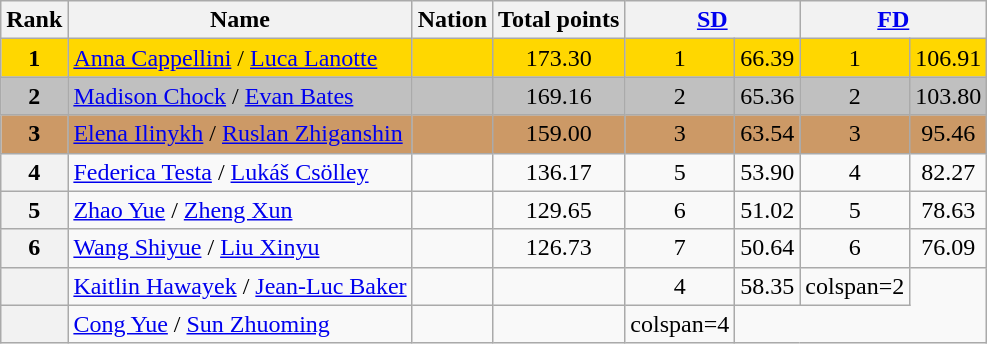<table class="wikitable sortable">
<tr>
<th>Rank</th>
<th>Name</th>
<th>Nation</th>
<th>Total points</th>
<th colspan="2" width="80px"><a href='#'>SD</a></th>
<th colspan="2" width="80px"><a href='#'>FD</a></th>
</tr>
<tr bgcolor="gold">
<td align="center"><strong>1</strong></td>
<td><a href='#'>Anna Cappellini</a> / <a href='#'>Luca Lanotte</a></td>
<td></td>
<td align="center">173.30</td>
<td align="center">1</td>
<td align="center">66.39</td>
<td align="center">1</td>
<td align="center">106.91</td>
</tr>
<tr bgcolor="silver">
<td align="center"><strong>2</strong></td>
<td><a href='#'>Madison Chock</a> / <a href='#'>Evan Bates</a></td>
<td></td>
<td align="center">169.16</td>
<td align="center">2</td>
<td align="center">65.36</td>
<td align="center">2</td>
<td align="center">103.80</td>
</tr>
<tr bgcolor="cc9966">
<td align="center"><strong>3</strong></td>
<td><a href='#'>Elena Ilinykh</a> / <a href='#'>Ruslan Zhiganshin</a></td>
<td></td>
<td align="center">159.00</td>
<td align="center">3</td>
<td align="center">63.54</td>
<td align="center">3</td>
<td align="center">95.46</td>
</tr>
<tr>
<th>4</th>
<td><a href='#'>Federica Testa</a> / <a href='#'>Lukáš Csölley</a></td>
<td></td>
<td align="center">136.17</td>
<td align="center">5</td>
<td align="center">53.90</td>
<td align="center">4</td>
<td align="center">82.27</td>
</tr>
<tr>
<th>5</th>
<td><a href='#'>Zhao Yue</a> / <a href='#'>Zheng Xun</a></td>
<td></td>
<td align="center">129.65</td>
<td align="center">6</td>
<td align="center">51.02</td>
<td align="center">5</td>
<td align="center">78.63</td>
</tr>
<tr>
<th>6</th>
<td><a href='#'>Wang Shiyue</a> / <a href='#'>Liu Xinyu</a></td>
<td></td>
<td align="center">126.73</td>
<td align="center">7</td>
<td align="center">50.64</td>
<td align="center">6</td>
<td align="center">76.09</td>
</tr>
<tr>
<th></th>
<td><a href='#'>Kaitlin Hawayek</a> / <a href='#'>Jean-Luc Baker</a></td>
<td></td>
<td></td>
<td align="center">4</td>
<td align="center">58.35</td>
<td>colspan=2 </td>
</tr>
<tr>
<th></th>
<td><a href='#'>Cong Yue</a> / <a href='#'>Sun Zhuoming</a></td>
<td></td>
<td></td>
<td>colspan=4 </td>
</tr>
</table>
